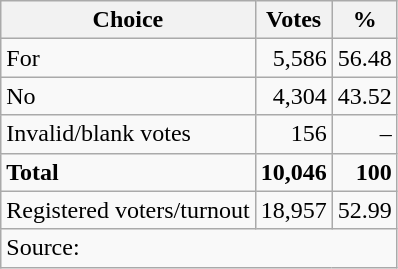<table class=wikitable style="text-align:right">
<tr>
<th>Choice</th>
<th>Votes</th>
<th>%</th>
</tr>
<tr>
<td align=left>For</td>
<td>5,586</td>
<td>56.48</td>
</tr>
<tr>
<td align=left>No</td>
<td>4,304</td>
<td>43.52</td>
</tr>
<tr>
<td align=left>Invalid/blank votes</td>
<td>156</td>
<td>–</td>
</tr>
<tr>
<td align=left><strong>Total</strong></td>
<td><strong>10,046</strong></td>
<td><strong>100</strong></td>
</tr>
<tr>
<td align=left>Registered voters/turnout</td>
<td>18,957</td>
<td>52.99</td>
</tr>
<tr>
<td align=left colspan=3>Source: </td>
</tr>
</table>
